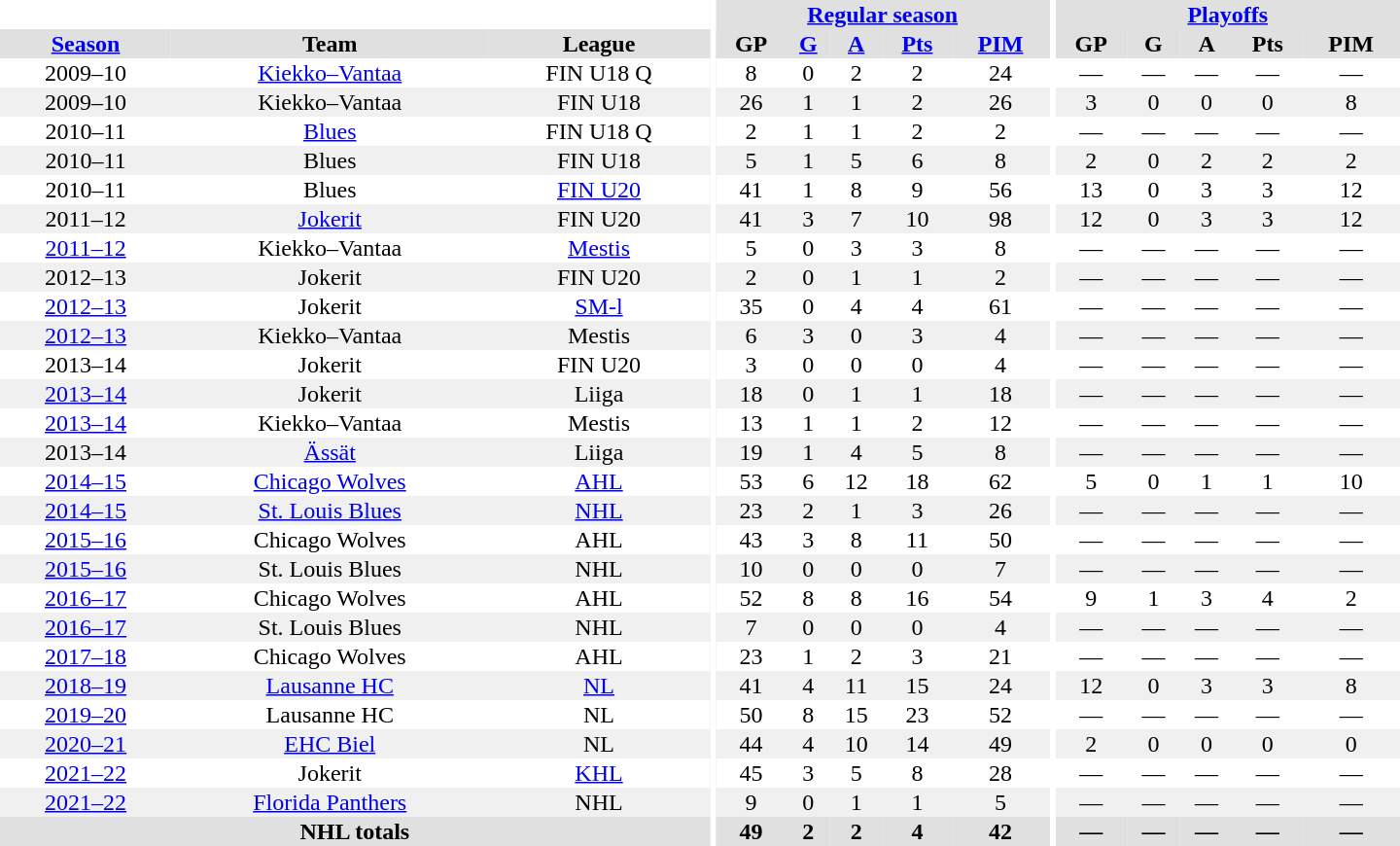<table border="0" cellpadding="1" cellspacing="0" style="text-align:center; width:60em">
<tr bgcolor="#e0e0e0">
<th colspan="3" bgcolor="#ffffff"></th>
<th rowspan="99" bgcolor="#ffffff"></th>
<th colspan="5"><a href='#'>Regular season</a></th>
<th rowspan="99" bgcolor="#ffffff"></th>
<th colspan="5"><a href='#'>Playoffs</a></th>
</tr>
<tr bgcolor="#e0e0e0">
<th><a href='#'>Season</a></th>
<th>Team</th>
<th>League</th>
<th>GP</th>
<th><a href='#'>G</a></th>
<th><a href='#'>A</a></th>
<th><a href='#'>Pts</a></th>
<th><a href='#'>PIM</a></th>
<th>GP</th>
<th>G</th>
<th>A</th>
<th>Pts</th>
<th>PIM</th>
</tr>
<tr>
<td>2009–10</td>
<td><a href='#'>Kiekko–Vantaa</a></td>
<td>FIN U18 Q</td>
<td>8</td>
<td>0</td>
<td>2</td>
<td>2</td>
<td>24</td>
<td>—</td>
<td>—</td>
<td>—</td>
<td>—</td>
<td>—</td>
</tr>
<tr bgcolor="#f0f0f0">
<td>2009–10</td>
<td>Kiekko–Vantaa</td>
<td>FIN U18</td>
<td>26</td>
<td>1</td>
<td>1</td>
<td>2</td>
<td>26</td>
<td>3</td>
<td>0</td>
<td>0</td>
<td>0</td>
<td>8</td>
</tr>
<tr>
<td>2010–11</td>
<td><a href='#'>Blues</a></td>
<td>FIN U18 Q</td>
<td>2</td>
<td>1</td>
<td>1</td>
<td>2</td>
<td>2</td>
<td>—</td>
<td>—</td>
<td>—</td>
<td>—</td>
<td>—</td>
</tr>
<tr bgcolor="#f0f0f0">
<td>2010–11</td>
<td>Blues</td>
<td>FIN U18</td>
<td>5</td>
<td>1</td>
<td>5</td>
<td>6</td>
<td>8</td>
<td>2</td>
<td>0</td>
<td>2</td>
<td>2</td>
<td>2</td>
</tr>
<tr>
<td>2010–11</td>
<td>Blues</td>
<td><a href='#'>FIN U20</a></td>
<td>41</td>
<td>1</td>
<td>8</td>
<td>9</td>
<td>56</td>
<td>13</td>
<td>0</td>
<td>3</td>
<td>3</td>
<td>12</td>
</tr>
<tr bgcolor="#f0f0f0">
<td>2011–12</td>
<td><a href='#'>Jokerit</a></td>
<td>FIN U20</td>
<td>41</td>
<td>3</td>
<td>7</td>
<td>10</td>
<td>98</td>
<td>12</td>
<td>0</td>
<td>3</td>
<td>3</td>
<td>12</td>
</tr>
<tr>
<td><a href='#'>2011–12</a></td>
<td>Kiekko–Vantaa</td>
<td><a href='#'>Mestis</a></td>
<td>5</td>
<td>0</td>
<td>3</td>
<td>3</td>
<td>8</td>
<td>—</td>
<td>—</td>
<td>—</td>
<td>—</td>
<td>—</td>
</tr>
<tr bgcolor="#f0f0f0">
<td>2012–13</td>
<td>Jokerit</td>
<td>FIN U20</td>
<td>2</td>
<td>0</td>
<td>1</td>
<td>1</td>
<td>2</td>
<td>—</td>
<td>—</td>
<td>—</td>
<td>—</td>
<td>—</td>
</tr>
<tr>
<td><a href='#'>2012–13</a></td>
<td>Jokerit</td>
<td><a href='#'>SM-l</a></td>
<td>35</td>
<td>0</td>
<td>4</td>
<td>4</td>
<td>61</td>
<td>—</td>
<td>—</td>
<td>—</td>
<td>—</td>
<td>—</td>
</tr>
<tr bgcolor="#f0f0f0">
<td><a href='#'>2012–13</a></td>
<td>Kiekko–Vantaa</td>
<td>Mestis</td>
<td>6</td>
<td>3</td>
<td>0</td>
<td>3</td>
<td>4</td>
<td>—</td>
<td>—</td>
<td>—</td>
<td>—</td>
<td>—</td>
</tr>
<tr>
<td>2013–14</td>
<td>Jokerit</td>
<td>FIN U20</td>
<td>3</td>
<td>0</td>
<td>0</td>
<td>0</td>
<td>4</td>
<td>—</td>
<td>—</td>
<td>—</td>
<td>—</td>
<td>—</td>
</tr>
<tr bgcolor="#f0f0f0">
<td><a href='#'>2013–14</a></td>
<td>Jokerit</td>
<td>Liiga</td>
<td>18</td>
<td>0</td>
<td>1</td>
<td>1</td>
<td>18</td>
<td>—</td>
<td>—</td>
<td>—</td>
<td>—</td>
<td>—</td>
</tr>
<tr>
<td><a href='#'>2013–14</a></td>
<td>Kiekko–Vantaa</td>
<td>Mestis</td>
<td>13</td>
<td>1</td>
<td>1</td>
<td>2</td>
<td>12</td>
<td>—</td>
<td>—</td>
<td>—</td>
<td>—</td>
<td>—</td>
</tr>
<tr bgcolor="#f0f0f0">
<td>2013–14</td>
<td><a href='#'>Ässät</a></td>
<td>Liiga</td>
<td>19</td>
<td>1</td>
<td>4</td>
<td>5</td>
<td>8</td>
<td>—</td>
<td>—</td>
<td>—</td>
<td>—</td>
<td>—</td>
</tr>
<tr>
<td><a href='#'>2014–15</a></td>
<td><a href='#'>Chicago Wolves</a></td>
<td><a href='#'>AHL</a></td>
<td>53</td>
<td>6</td>
<td>12</td>
<td>18</td>
<td>62</td>
<td>5</td>
<td>0</td>
<td>1</td>
<td>1</td>
<td>10</td>
</tr>
<tr bgcolor="#f0f0f0">
<td><a href='#'>2014–15</a></td>
<td><a href='#'>St. Louis Blues</a></td>
<td><a href='#'>NHL</a></td>
<td>23</td>
<td>2</td>
<td>1</td>
<td>3</td>
<td>26</td>
<td>—</td>
<td>—</td>
<td>—</td>
<td>—</td>
<td>—</td>
</tr>
<tr>
<td><a href='#'>2015–16</a></td>
<td>Chicago Wolves</td>
<td>AHL</td>
<td>43</td>
<td>3</td>
<td>8</td>
<td>11</td>
<td>50</td>
<td>—</td>
<td>—</td>
<td>—</td>
<td>—</td>
<td>—</td>
</tr>
<tr bgcolor="#f0f0f0">
<td><a href='#'>2015–16</a></td>
<td>St. Louis Blues</td>
<td>NHL</td>
<td>10</td>
<td>0</td>
<td>0</td>
<td>0</td>
<td>7</td>
<td>—</td>
<td>—</td>
<td>—</td>
<td>—</td>
<td>—</td>
</tr>
<tr>
<td><a href='#'>2016–17</a></td>
<td>Chicago Wolves</td>
<td>AHL</td>
<td>52</td>
<td>8</td>
<td>8</td>
<td>16</td>
<td>54</td>
<td>9</td>
<td>1</td>
<td>3</td>
<td>4</td>
<td>2</td>
</tr>
<tr bgcolor="#f0f0f0">
<td><a href='#'>2016–17</a></td>
<td>St. Louis Blues</td>
<td>NHL</td>
<td>7</td>
<td>0</td>
<td>0</td>
<td>0</td>
<td>4</td>
<td>—</td>
<td>—</td>
<td>—</td>
<td>—</td>
<td>—</td>
</tr>
<tr>
<td><a href='#'>2017–18</a></td>
<td>Chicago Wolves</td>
<td>AHL</td>
<td>23</td>
<td>1</td>
<td>2</td>
<td>3</td>
<td>21</td>
<td>—</td>
<td>—</td>
<td>—</td>
<td>—</td>
<td>—</td>
</tr>
<tr bgcolor="#f0f0f0">
<td><a href='#'>2018–19</a></td>
<td><a href='#'>Lausanne HC</a></td>
<td><a href='#'>NL</a></td>
<td>41</td>
<td>4</td>
<td>11</td>
<td>15</td>
<td>24</td>
<td>12</td>
<td>0</td>
<td>3</td>
<td>3</td>
<td>8</td>
</tr>
<tr>
<td><a href='#'>2019–20</a></td>
<td>Lausanne HC</td>
<td>NL</td>
<td>50</td>
<td>8</td>
<td>15</td>
<td>23</td>
<td>52</td>
<td>—</td>
<td>—</td>
<td>—</td>
<td>—</td>
<td>—</td>
</tr>
<tr bgcolor="#f0f0f0">
<td><a href='#'>2020–21</a></td>
<td><a href='#'>EHC Biel</a></td>
<td>NL</td>
<td>44</td>
<td>4</td>
<td>10</td>
<td>14</td>
<td>49</td>
<td>2</td>
<td>0</td>
<td>0</td>
<td>0</td>
<td>0</td>
</tr>
<tr>
<td><a href='#'>2021–22</a></td>
<td>Jokerit</td>
<td><a href='#'>KHL</a></td>
<td>45</td>
<td>3</td>
<td>5</td>
<td>8</td>
<td>28</td>
<td>—</td>
<td>—</td>
<td>—</td>
<td>—</td>
<td>—</td>
</tr>
<tr bgcolor="#f0f0f0">
<td><a href='#'>2021–22</a></td>
<td><a href='#'>Florida Panthers</a></td>
<td>NHL</td>
<td>9</td>
<td>0</td>
<td>1</td>
<td>1</td>
<td>5</td>
<td>—</td>
<td>—</td>
<td>—</td>
<td>—</td>
<td>—</td>
</tr>
<tr bgcolor="#e0e0e0">
<th colspan="3">NHL totals</th>
<th>49</th>
<th>2</th>
<th>2</th>
<th>4</th>
<th>42</th>
<th>—</th>
<th>—</th>
<th>—</th>
<th>—</th>
<th>—</th>
</tr>
</table>
